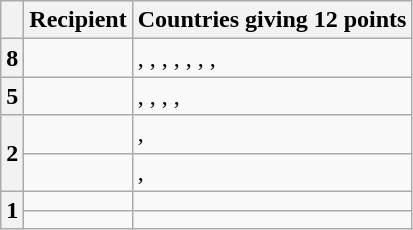<table class="wikitable plainrowheaders">
<tr>
<th scope="col"></th>
<th scope="col">Recipient</th>
<th scope="col">Countries giving 12 points</th>
</tr>
<tr>
<th scope="row">8</th>
<td></td>
<td>, , , , , , , </td>
</tr>
<tr>
<th scope="row">5</th>
<td></td>
<td>, , , , </td>
</tr>
<tr>
<th rowspan="2" scope="rowgroup">2</th>
<td></td>
<td>, </td>
</tr>
<tr>
<td></td>
<td>, </td>
</tr>
<tr>
<th rowspan="2" scope="rowgroup">1</th>
<td></td>
<td></td>
</tr>
<tr>
<td></td>
<td></td>
</tr>
</table>
